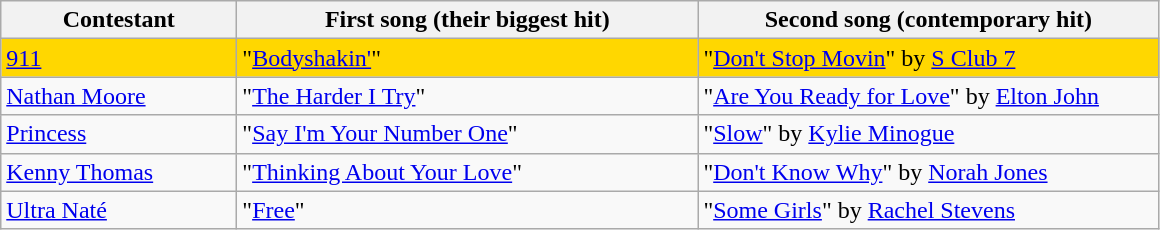<table class="wikitable">
<tr>
<th style="width:150px;">Contestant</th>
<th style="width:300px;">First song (their biggest hit)</th>
<th style="width:300px;">Second song (contemporary hit)</th>
</tr>
<tr style="background:gold;">
<td><a href='#'>911</a></td>
<td>"<a href='#'>Bodyshakin'</a>"</td>
<td>"<a href='#'>Don't Stop Movin</a>" by <a href='#'>S Club 7</a></td>
</tr>
<tr>
<td><a href='#'>Nathan Moore</a></td>
<td>"<a href='#'>The Harder I Try</a>"</td>
<td>"<a href='#'>Are You Ready for Love</a>" by <a href='#'>Elton John</a></td>
</tr>
<tr>
<td><a href='#'>Princess</a></td>
<td>"<a href='#'>Say I'm Your Number One</a>"</td>
<td>"<a href='#'>Slow</a>" by <a href='#'>Kylie Minogue</a></td>
</tr>
<tr>
<td><a href='#'>Kenny Thomas</a></td>
<td>"<a href='#'>Thinking About Your Love</a>"</td>
<td>"<a href='#'>Don't Know Why</a>" by <a href='#'>Norah Jones</a></td>
</tr>
<tr>
<td><a href='#'>Ultra Naté</a></td>
<td>"<a href='#'>Free</a>"</td>
<td>"<a href='#'>Some Girls</a>" by <a href='#'>Rachel Stevens</a></td>
</tr>
</table>
